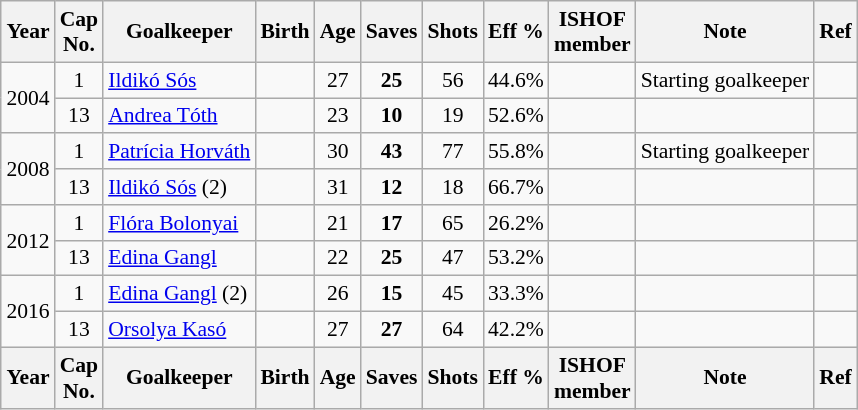<table class="wikitable sortable" style="text-align: center; font-size: 90%; margin-left: 1em;">
<tr>
<th>Year</th>
<th class="unsortable">Cap<br>No.</th>
<th>Goalkeeper</th>
<th>Birth</th>
<th>Age</th>
<th>Saves</th>
<th>Shots</th>
<th>Eff %</th>
<th>ISHOF<br>member</th>
<th>Note</th>
<th class="unsortable">Ref</th>
</tr>
<tr>
<td rowspan="2" style="text-align: left;">2004</td>
<td>1</td>
<td style="text-align: left;" data-sort-value="Sós, Ildikó"><a href='#'>Ildikó Sós</a></td>
<td></td>
<td>27</td>
<td><strong>25</strong></td>
<td>56</td>
<td>44.6%</td>
<td></td>
<td style="text-align: left;">Starting goalkeeper</td>
<td></td>
</tr>
<tr>
<td>13</td>
<td style="text-align: left;" data-sort-value="Tóth, Andrea"><a href='#'>Andrea Tóth</a></td>
<td></td>
<td>23</td>
<td><strong>10</strong></td>
<td>19</td>
<td>52.6%</td>
<td></td>
<td style="text-align: left;"></td>
<td></td>
</tr>
<tr>
<td rowspan="2" style="text-align: left;">2008</td>
<td>1</td>
<td style="text-align: left;" data-sort-value="Horváth, Patrícia"><a href='#'>Patrícia Horváth</a></td>
<td></td>
<td>30</td>
<td><strong>43</strong></td>
<td>77</td>
<td>55.8%</td>
<td></td>
<td style="text-align: left;">Starting goalkeeper</td>
<td></td>
</tr>
<tr>
<td>13</td>
<td style="text-align: left;" data-sort-value="Sós, Ildikó"><a href='#'>Ildikó Sós</a> (2)</td>
<td></td>
<td>31</td>
<td><strong>12</strong></td>
<td>18</td>
<td>66.7%</td>
<td></td>
<td style="text-align: left;"></td>
<td></td>
</tr>
<tr>
<td rowspan="2" style="text-align: left;">2012</td>
<td>1</td>
<td style="text-align: left;" data-sort-value="Bolonyai, Flóra"><a href='#'>Flóra Bolonyai</a></td>
<td></td>
<td>21</td>
<td><strong>17</strong></td>
<td>65</td>
<td>26.2%</td>
<td></td>
<td style="text-align: left;"></td>
<td></td>
</tr>
<tr>
<td>13</td>
<td style="text-align: left;" data-sort-value="Gangl, Edina"><a href='#'>Edina Gangl</a></td>
<td></td>
<td>22</td>
<td><strong>25</strong></td>
<td>47</td>
<td>53.2%</td>
<td></td>
<td style="text-align: left;"></td>
<td></td>
</tr>
<tr>
<td rowspan="2" style="text-align: left;">2016</td>
<td>1</td>
<td style="text-align: left;" data-sort-value="Gangl, Edina"><a href='#'>Edina Gangl</a> (2)</td>
<td></td>
<td>26</td>
<td><strong>15</strong></td>
<td>45</td>
<td>33.3%</td>
<td></td>
<td style="text-align: left;"></td>
<td></td>
</tr>
<tr>
<td>13</td>
<td style="text-align: left;" data-sort-value="Kasó, Orsolya"><a href='#'>Orsolya Kasó</a></td>
<td></td>
<td>27</td>
<td><strong>27</strong></td>
<td>64</td>
<td>42.2%</td>
<td></td>
<td style="text-align: left;"></td>
<td></td>
</tr>
<tr>
<th>Year</th>
<th>Cap<br>No.</th>
<th>Goalkeeper</th>
<th>Birth</th>
<th>Age</th>
<th>Saves</th>
<th>Shots</th>
<th>Eff %</th>
<th>ISHOF<br>member</th>
<th>Note</th>
<th>Ref</th>
</tr>
</table>
